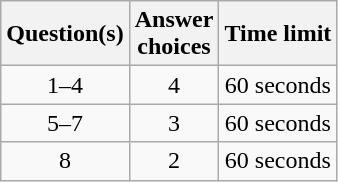<table class="wikitable" style="text-align:center">
<tr>
<th>Question(s)</th>
<th>Answer<br> choices</th>
<th>Time limit</th>
</tr>
<tr>
<td>1–4</td>
<td>4</td>
<td>60 seconds</td>
</tr>
<tr>
<td>5–7</td>
<td>3</td>
<td>60 seconds</td>
</tr>
<tr>
<td>8</td>
<td>2</td>
<td>60 seconds</td>
</tr>
</table>
